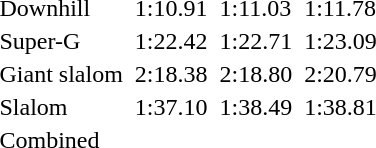<table>
<tr>
<td>Downhill<br></td>
<td></td>
<td>1:10.91</td>
<td></td>
<td>1:11.03</td>
<td></td>
<td>1:11.78</td>
</tr>
<tr>
<td>Super-G<br></td>
<td></td>
<td>1:22.42</td>
<td></td>
<td>1:22.71</td>
<td></td>
<td>1:23.09</td>
</tr>
<tr>
<td>Giant slalom<br></td>
<td></td>
<td>2:18.38</td>
<td></td>
<td>2:18.80</td>
<td></td>
<td>2:20.79</td>
</tr>
<tr>
<td>Slalom<br></td>
<td></td>
<td>1:37.10</td>
<td></td>
<td>1:38.49</td>
<td></td>
<td>1:38.81</td>
</tr>
<tr>
<td>Combined<br></td>
<td></td>
<td></td>
<td></td>
<td></td>
<td></td>
<td></td>
</tr>
</table>
